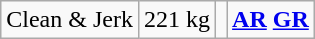<table class = "wikitable" style="text-align:center;">
<tr>
<td>Clean & Jerk</td>
<td>221 kg</td>
<td align=left></td>
<td><strong><a href='#'>AR</a></strong> <strong><a href='#'>GR</a></strong></td>
</tr>
</table>
